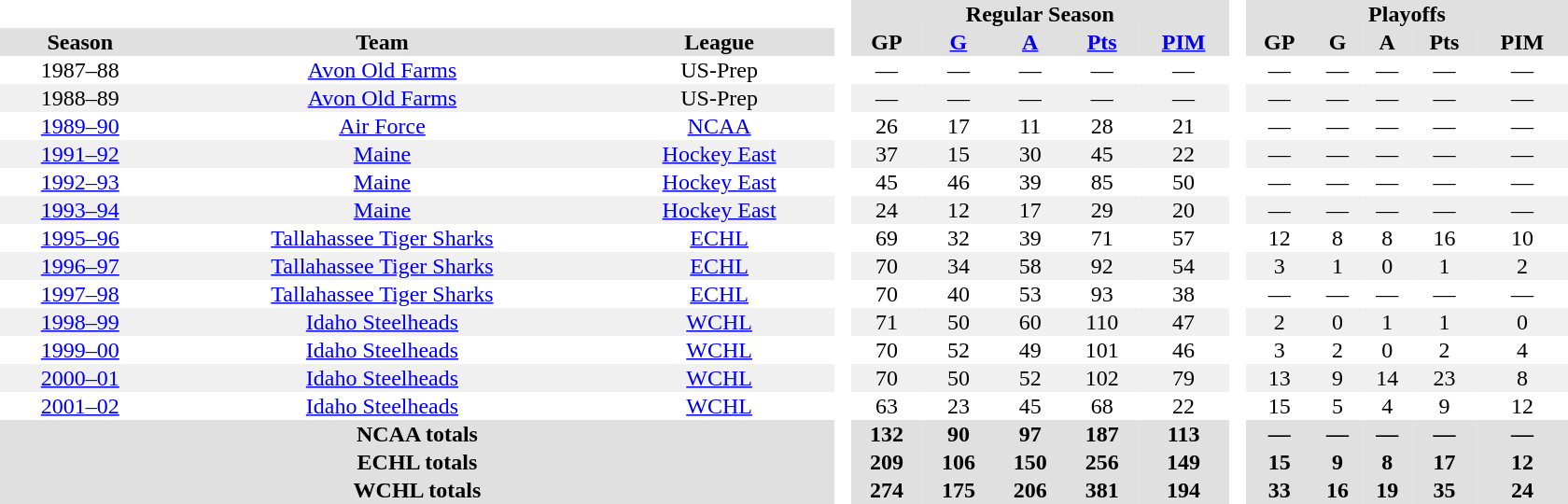<table border="0" cellpadding="1" cellspacing="0" style="text-align:center; width:70em">
<tr bgcolor="#e0e0e0">
<th colspan="3"  bgcolor="#ffffff"> </th>
<th rowspan="99" bgcolor="#ffffff"> </th>
<th colspan="5">Regular Season</th>
<th rowspan="99" bgcolor="#ffffff"> </th>
<th colspan="5">Playoffs</th>
</tr>
<tr bgcolor="#e0e0e0">
<th>Season</th>
<th>Team</th>
<th>League</th>
<th>GP</th>
<th><a href='#'>G</a></th>
<th><a href='#'>A</a></th>
<th><a href='#'>Pts</a></th>
<th><a href='#'>PIM</a></th>
<th>GP</th>
<th>G</th>
<th>A</th>
<th>Pts</th>
<th>PIM</th>
</tr>
<tr>
<td>1987–88</td>
<td><a href='#'>Avon Old Farms</a></td>
<td>US-Prep</td>
<td>—</td>
<td>—</td>
<td>—</td>
<td>—</td>
<td>—</td>
<td>—</td>
<td>—</td>
<td>—</td>
<td>—</td>
<td>—</td>
</tr>
<tr bgcolor="f0f0f0">
<td>1988–89</td>
<td><a href='#'>Avon Old Farms</a></td>
<td>US-Prep</td>
<td>—</td>
<td>—</td>
<td>—</td>
<td>—</td>
<td>—</td>
<td>—</td>
<td>—</td>
<td>—</td>
<td>—</td>
<td>—</td>
</tr>
<tr>
<td><a href='#'>1989–90</a></td>
<td><a href='#'>Air Force</a></td>
<td><a href='#'>NCAA</a></td>
<td>26</td>
<td>17</td>
<td>11</td>
<td>28</td>
<td>21</td>
<td>—</td>
<td>—</td>
<td>—</td>
<td>—</td>
<td>—</td>
</tr>
<tr bgcolor="f0f0f0">
<td><a href='#'>1991–92</a></td>
<td><a href='#'>Maine</a></td>
<td><a href='#'>Hockey East</a></td>
<td>37</td>
<td>15</td>
<td>30</td>
<td>45</td>
<td>22</td>
<td>—</td>
<td>—</td>
<td>—</td>
<td>—</td>
<td>—</td>
</tr>
<tr>
<td><a href='#'>1992–93</a></td>
<td><a href='#'>Maine</a></td>
<td><a href='#'>Hockey East</a></td>
<td>45</td>
<td>46</td>
<td>39</td>
<td>85</td>
<td>50</td>
<td>—</td>
<td>—</td>
<td>—</td>
<td>—</td>
<td>—</td>
</tr>
<tr bgcolor="f0f0f0">
<td><a href='#'>1993–94</a></td>
<td><a href='#'>Maine</a></td>
<td><a href='#'>Hockey East</a></td>
<td>24</td>
<td>12</td>
<td>17</td>
<td>29</td>
<td>20</td>
<td>—</td>
<td>—</td>
<td>—</td>
<td>—</td>
<td>—</td>
</tr>
<tr>
<td><a href='#'>1995–96</a></td>
<td><a href='#'>Tallahassee Tiger Sharks</a></td>
<td><a href='#'>ECHL</a></td>
<td>69</td>
<td>32</td>
<td>39</td>
<td>71</td>
<td>57</td>
<td>12</td>
<td>8</td>
<td>8</td>
<td>16</td>
<td>10</td>
</tr>
<tr bgcolor="f0f0f0">
<td><a href='#'>1996–97</a></td>
<td><a href='#'>Tallahassee Tiger Sharks</a></td>
<td><a href='#'>ECHL</a></td>
<td>70</td>
<td>34</td>
<td>58</td>
<td>92</td>
<td>54</td>
<td>3</td>
<td>1</td>
<td>0</td>
<td>1</td>
<td>2</td>
</tr>
<tr>
<td><a href='#'>1997–98</a></td>
<td><a href='#'>Tallahassee Tiger Sharks</a></td>
<td><a href='#'>ECHL</a></td>
<td>70</td>
<td>40</td>
<td>53</td>
<td>93</td>
<td>38</td>
<td>—</td>
<td>—</td>
<td>—</td>
<td>—</td>
<td>—</td>
</tr>
<tr bgcolor="f0f0f0">
<td><a href='#'>1998–99</a></td>
<td><a href='#'>Idaho Steelheads</a></td>
<td><a href='#'>WCHL</a></td>
<td>71</td>
<td>50</td>
<td>60</td>
<td>110</td>
<td>47</td>
<td>2</td>
<td>0</td>
<td>1</td>
<td>1</td>
<td>0</td>
</tr>
<tr>
<td><a href='#'>1999–00</a></td>
<td><a href='#'>Idaho Steelheads</a></td>
<td><a href='#'>WCHL</a></td>
<td>70</td>
<td>52</td>
<td>49</td>
<td>101</td>
<td>46</td>
<td>3</td>
<td>2</td>
<td>0</td>
<td>2</td>
<td>4</td>
</tr>
<tr bgcolor="f0f0f0">
<td><a href='#'>2000–01</a></td>
<td><a href='#'>Idaho Steelheads</a></td>
<td><a href='#'>WCHL</a></td>
<td>70</td>
<td>50</td>
<td>52</td>
<td>102</td>
<td>79</td>
<td>13</td>
<td>9</td>
<td>14</td>
<td>23</td>
<td>8</td>
</tr>
<tr>
<td><a href='#'>2001–02</a></td>
<td><a href='#'>Idaho Steelheads</a></td>
<td><a href='#'>WCHL</a></td>
<td>63</td>
<td>23</td>
<td>45</td>
<td>68</td>
<td>22</td>
<td>15</td>
<td>5</td>
<td>4</td>
<td>9</td>
<td>12</td>
</tr>
<tr bgcolor="#e0e0e0">
<th colspan="3">NCAA totals</th>
<th>132</th>
<th>90</th>
<th>97</th>
<th>187</th>
<th>113</th>
<th>—</th>
<th>—</th>
<th>—</th>
<th>—</th>
<th>—</th>
</tr>
<tr bgcolor="#e0e0e0">
<th colspan="3">ECHL totals</th>
<th>209</th>
<th>106</th>
<th>150</th>
<th>256</th>
<th>149</th>
<th>15</th>
<th>9</th>
<th>8</th>
<th>17</th>
<th>12</th>
</tr>
<tr bgcolor="#e0e0e0">
<th colspan="3">WCHL totals</th>
<th>274</th>
<th>175</th>
<th>206</th>
<th>381</th>
<th>194</th>
<th>33</th>
<th>16</th>
<th>19</th>
<th>35</th>
<th>24</th>
</tr>
</table>
